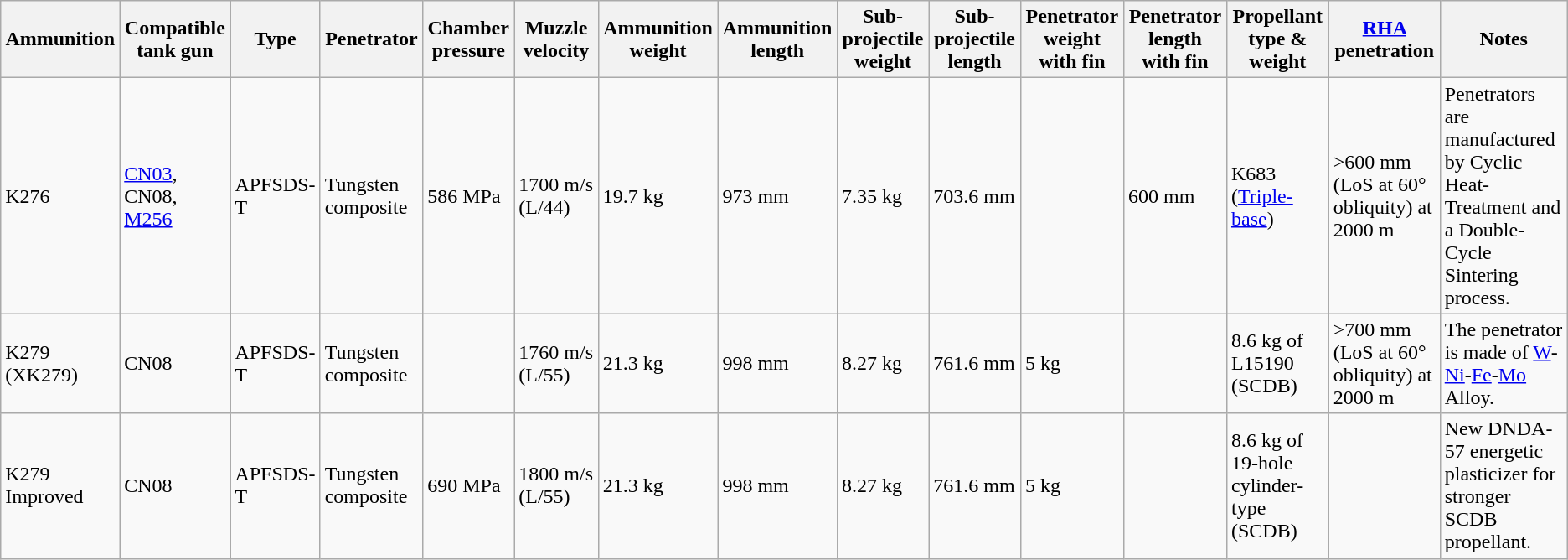<table class="wikitable">
<tr>
<th>Ammunition</th>
<th>Compatible tank gun</th>
<th>Type</th>
<th>Penetrator</th>
<th>Chamber pressure</th>
<th>Muzzle velocity</th>
<th>Ammunition weight</th>
<th>Ammunition length</th>
<th>Sub-projectile weight</th>
<th>Sub-projectile length</th>
<th>Penetrator weight with fin</th>
<th>Penetrator length with fin</th>
<th>Propellant type & weight</th>
<th><a href='#'>RHA</a> penetration</th>
<th>Notes</th>
</tr>
<tr>
<td>K276</td>
<td><a href='#'>CN03</a>, CN08, <a href='#'>M256</a></td>
<td>APFSDS-T</td>
<td>Tungsten composite</td>
<td>586 MPa</td>
<td>1700 m/s (L/44)</td>
<td>19.7 kg</td>
<td>973 mm</td>
<td>7.35 kg</td>
<td>703.6 mm</td>
<td></td>
<td>600 mm</td>
<td>K683 (<a href='#'>Triple-base</a>)</td>
<td>>600 mm (LoS at 60° obliquity) at 2000 m</td>
<td>Penetrators are manufactured by Cyclic Heat-Treatment and a Double-Cycle Sintering process.</td>
</tr>
<tr>
<td>K279 (XK279)</td>
<td>CN08</td>
<td>APFSDS-T</td>
<td>Tungsten composite</td>
<td></td>
<td>1760 m/s (L/55)</td>
<td>21.3 kg</td>
<td>998 mm</td>
<td>8.27 kg</td>
<td>761.6 mm</td>
<td>5 kg</td>
<td></td>
<td>8.6 kg of L15190 (SCDB)</td>
<td>>700 mm (LoS at 60° obliquity) at 2000 m</td>
<td>The penetrator is made of <a href='#'>W</a>-<a href='#'>Ni</a>-<a href='#'>Fe</a>-<a href='#'>Mo</a> Alloy.</td>
</tr>
<tr>
<td>K279 Improved</td>
<td>CN08</td>
<td>APFSDS-T</td>
<td>Tungsten composite</td>
<td>690 MPa</td>
<td>1800 m/s (L/55)</td>
<td>21.3 kg</td>
<td>998 mm</td>
<td>8.27 kg</td>
<td>761.6 mm</td>
<td>5 kg</td>
<td></td>
<td>8.6 kg of 19-hole cylinder-type (SCDB)</td>
<td></td>
<td>New DNDA-57 energetic plasticizer for stronger SCDB propellant.</td>
</tr>
</table>
